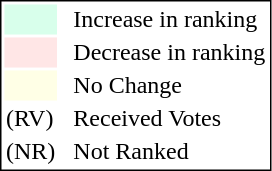<table style="border:1px solid black;">
<tr>
<td style="background:#D8FFEB; width:20px;"></td>
<td> </td>
<td>Increase in ranking</td>
</tr>
<tr>
<td style="background:#FFE6E6; width:20px;"></td>
<td> </td>
<td>Decrease in ranking</td>
</tr>
<tr>
<td style="background:#FFFFE6; width:20px;"></td>
<td> </td>
<td>No Change</td>
</tr>
<tr>
<td>(RV)</td>
<td> </td>
<td>Received Votes</td>
</tr>
<tr>
<td>(NR)</td>
<td> </td>
<td>Not Ranked</td>
</tr>
</table>
